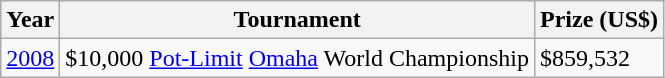<table class="wikitable">
<tr>
<th>Year</th>
<th>Tournament</th>
<th>Prize (US$)</th>
</tr>
<tr>
<td><a href='#'>2008</a></td>
<td>$10,000 <a href='#'>Pot-Limit</a> <a href='#'>Omaha</a> World Championship</td>
<td>$859,532</td>
</tr>
</table>
